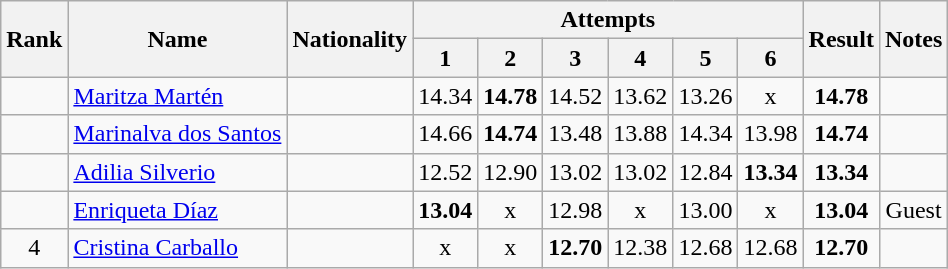<table class="wikitable sortable" style="text-align:center">
<tr>
<th rowspan=2>Rank</th>
<th rowspan=2>Name</th>
<th rowspan=2>Nationality</th>
<th colspan=6>Attempts</th>
<th rowspan=2>Result</th>
<th rowspan=2>Notes</th>
</tr>
<tr>
<th>1</th>
<th>2</th>
<th>3</th>
<th>4</th>
<th>5</th>
<th>6</th>
</tr>
<tr>
<td align=center></td>
<td align=left><a href='#'>Maritza Martén</a></td>
<td align=left></td>
<td>14.34</td>
<td><strong>14.78</strong></td>
<td>14.52</td>
<td>13.62</td>
<td>13.26</td>
<td>x</td>
<td><strong>14.78</strong></td>
<td></td>
</tr>
<tr>
<td align=center></td>
<td align=left><a href='#'>Marinalva dos Santos</a></td>
<td align=left></td>
<td>14.66</td>
<td><strong>14.74</strong></td>
<td>13.48</td>
<td>13.88</td>
<td>14.34</td>
<td>13.98</td>
<td><strong>14.74</strong></td>
<td></td>
</tr>
<tr>
<td align=center></td>
<td align=left><a href='#'>Adilia Silverio</a></td>
<td align=left></td>
<td>12.52</td>
<td>12.90</td>
<td>13.02</td>
<td>13.02</td>
<td>12.84</td>
<td><strong>13.34</strong></td>
<td><strong>13.34</strong></td>
<td></td>
</tr>
<tr>
<td align=center></td>
<td align=left><a href='#'>Enriqueta Díaz</a></td>
<td align=left></td>
<td><strong>13.04</strong></td>
<td>x</td>
<td>12.98</td>
<td>x</td>
<td>13.00</td>
<td>x</td>
<td><strong>13.04</strong></td>
<td>Guest</td>
</tr>
<tr>
<td align=center>4</td>
<td align=left><a href='#'>Cristina Carballo</a></td>
<td align=left></td>
<td>x</td>
<td>x</td>
<td><strong>12.70</strong></td>
<td>12.38</td>
<td>12.68</td>
<td>12.68</td>
<td><strong>12.70</strong></td>
<td></td>
</tr>
</table>
